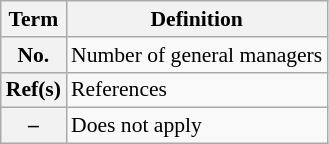<table class="wikitable" style="font-size:90%;">
<tr>
<th scope="col">Term</th>
<th scope="col">Definition</th>
</tr>
<tr>
<th scope="row">No.</th>
<td>Number of general managers</td>
</tr>
<tr>
<th scope="row">Ref(s)</th>
<td>References</td>
</tr>
<tr>
<th scope="row">–</th>
<td>Does not apply<br></td>
</tr>
</table>
